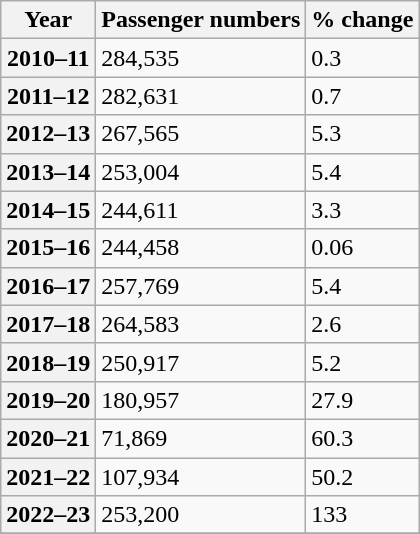<table class="wikitable sortable" style="font-size: 100%;" width= align=>
<tr>
<th>Year</th>
<th>Passenger numbers</th>
<th>% change</th>
</tr>
<tr>
<th>2010–11</th>
<td>284,535</td>
<td> 0.3</td>
</tr>
<tr>
<th>2011–12</th>
<td>282,631</td>
<td> 0.7</td>
</tr>
<tr>
<th>2012–13</th>
<td>267,565</td>
<td> 5.3</td>
</tr>
<tr>
<th>2013–14</th>
<td>253,004</td>
<td> 5.4</td>
</tr>
<tr>
<th>2014–15</th>
<td>244,611</td>
<td> 3.3</td>
</tr>
<tr>
<th>2015–16</th>
<td>244,458</td>
<td>0.06</td>
</tr>
<tr>
<th>2016–17</th>
<td>257,769</td>
<td>5.4</td>
</tr>
<tr>
<th>2017–18</th>
<td>264,583</td>
<td>2.6</td>
</tr>
<tr>
<th>2018–19</th>
<td>250,917</td>
<td>5.2</td>
</tr>
<tr>
<th>2019–20</th>
<td>180,957</td>
<td>27.9</td>
</tr>
<tr>
<th>2020–21</th>
<td>71,869</td>
<td>60.3</td>
</tr>
<tr>
<th>2021–22</th>
<td>107,934</td>
<td>50.2</td>
</tr>
<tr>
<th>2022–23</th>
<td>253,200</td>
<td>133</td>
</tr>
<tr>
</tr>
</table>
